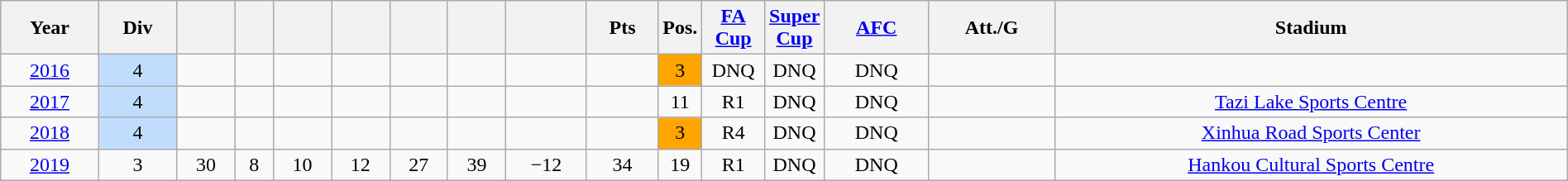<table class="wikitable sortable" width=100% style=text-align:Center>
<tr>
<th>Year</th>
<th>Div</th>
<th></th>
<th></th>
<th></th>
<th></th>
<th></th>
<th></th>
<th></th>
<th>Pts</th>
<th width=2%>Pos.</th>
<th width=4%><a href='#'>FA Cup</a></th>
<th width=2%><a href='#'>Super Cup</a></th>
<th><a href='#'>AFC</a></th>
<th>Att./G</th>
<th>Stadium</th>
</tr>
<tr>
<td><a href='#'>2016</a></td>
<td bgcolor="#c1ddfd">4</td>
<td></td>
<td></td>
<td></td>
<td></td>
<td></td>
<td></td>
<td></td>
<td></td>
<td bgcolor=#FFA500>3</td>
<td>DNQ</td>
<td>DNQ</td>
<td>DNQ</td>
<td></td>
<td></td>
</tr>
<tr>
<td><a href='#'>2017</a></td>
<td bgcolor="#c1ddfd">4</td>
<td></td>
<td></td>
<td></td>
<td></td>
<td></td>
<td></td>
<td></td>
<td></td>
<td>11</td>
<td>R1</td>
<td>DNQ</td>
<td>DNQ</td>
<td></td>
<td><a href='#'>Tazi Lake Sports Centre</a></td>
</tr>
<tr>
<td><a href='#'>2018</a></td>
<td bgcolor="#c1ddfd">4</td>
<td></td>
<td></td>
<td></td>
<td></td>
<td></td>
<td></td>
<td></td>
<td></td>
<td bgcolor=#FFA500>3</td>
<td>R4</td>
<td>DNQ</td>
<td>DNQ</td>
<td></td>
<td><a href='#'>Xinhua Road Sports Center</a></td>
</tr>
<tr>
<td><a href='#'>2019</a></td>
<td>3</td>
<td>30</td>
<td>8</td>
<td>10</td>
<td>12</td>
<td>27</td>
<td>39</td>
<td>−12</td>
<td>34</td>
<td>19</td>
<td>R1</td>
<td>DNQ</td>
<td>DNQ</td>
<td></td>
<td><a href='#'>Hankou Cultural Sports Centre</a></td>
</tr>
</table>
